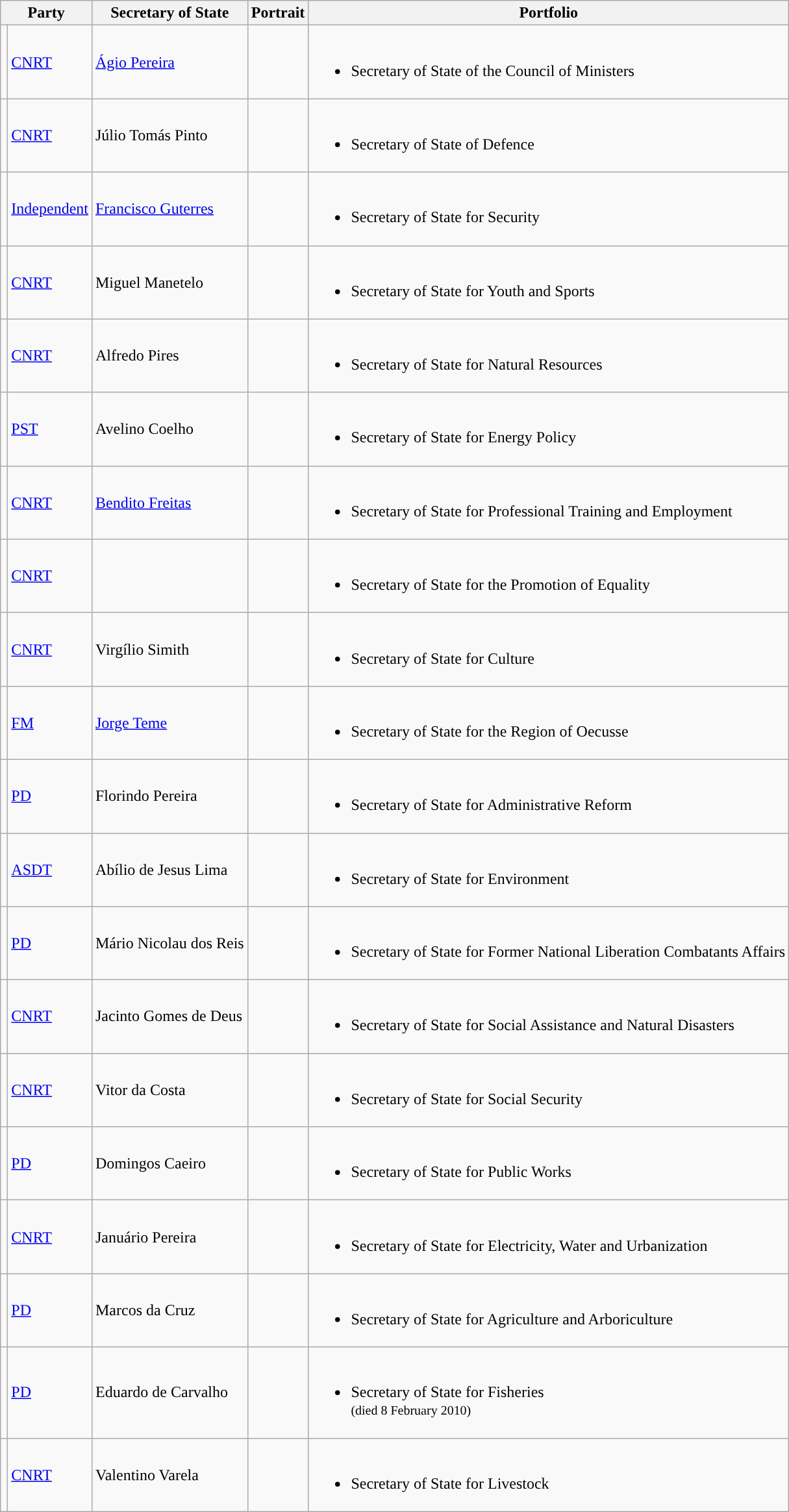<table class="wikitable sortable">
<tr>
<th colspan="2">Party</th>
<th>Secretary of State</th>
<th>Portrait</th>
<th>Portfolio</th>
</tr>
<tr>
<td style="background:"></td>
<td><a href='#'>CNRT</a></td>
<td><a href='#'>Ágio Pereira</a></td>
<td></td>
<td><br><ul><li>Secretary of State of the Council of Ministers</li></ul></td>
</tr>
<tr>
<td style="background:"></td>
<td><a href='#'>CNRT</a></td>
<td>Júlio Tomás Pinto</td>
<td></td>
<td><br><ul><li>Secretary of State of Defence</li></ul></td>
</tr>
<tr>
<td style="background:"></td>
<td><a href='#'>Independent</a></td>
<td><a href='#'>Francisco Guterres</a></td>
<td></td>
<td><br><ul><li>Secretary of State for Security</li></ul></td>
</tr>
<tr>
<td style="background:"></td>
<td><a href='#'>CNRT</a></td>
<td>Miguel Manetelo</td>
<td></td>
<td><br><ul><li>Secretary of State for Youth and Sports</li></ul></td>
</tr>
<tr>
<td style="background:"></td>
<td><a href='#'>CNRT</a></td>
<td>Alfredo Pires</td>
<td></td>
<td><br><ul><li>Secretary of State for Natural Resources</li></ul></td>
</tr>
<tr>
<td style="background:"></td>
<td><a href='#'>PST</a></td>
<td>Avelino Coelho</td>
<td></td>
<td><br><ul><li>Secretary of State for Energy Policy</li></ul></td>
</tr>
<tr>
<td style="background:"></td>
<td><a href='#'>CNRT</a></td>
<td><a href='#'>Bendito Freitas</a></td>
<td></td>
<td><br><ul><li>Secretary of State for Professional Training and Employment</li></ul></td>
</tr>
<tr>
<td style="background:"></td>
<td><a href='#'>CNRT</a></td>
<td></td>
<td></td>
<td><br><ul><li>Secretary of State for the Promotion of Equality</li></ul></td>
</tr>
<tr>
<td style="background:"></td>
<td><a href='#'>CNRT</a></td>
<td>Virgílio Simith</td>
<td></td>
<td><br><ul><li>Secretary of State for Culture</li></ul></td>
</tr>
<tr>
<td style="background:"></td>
<td><a href='#'>FM</a></td>
<td><a href='#'>Jorge Teme</a></td>
<td></td>
<td><br><ul><li>Secretary of State for the Region of Oecusse</li></ul></td>
</tr>
<tr>
<td style="background:"></td>
<td><a href='#'>PD</a></td>
<td>Florindo Pereira</td>
<td></td>
<td><br><ul><li>Secretary of State for Administrative Reform</li></ul></td>
</tr>
<tr>
<td style="background:"></td>
<td><a href='#'>ASDT</a></td>
<td>Abílio de Jesus Lima</td>
<td></td>
<td><br><ul><li>Secretary of State for Environment</li></ul></td>
</tr>
<tr>
<td style="background:"></td>
<td><a href='#'>PD</a></td>
<td>Mário Nicolau dos Reis</td>
<td></td>
<td><br><ul><li>Secretary of State for Former National Liberation Combatants Affairs</li></ul></td>
</tr>
<tr>
<td style="background:"></td>
<td><a href='#'>CNRT</a></td>
<td>Jacinto Gomes de Deus</td>
<td></td>
<td><br><ul><li>Secretary of State for Social Assistance and Natural Disasters</li></ul></td>
</tr>
<tr>
<td style="background:"></td>
<td><a href='#'>CNRT</a></td>
<td>Vitor da Costa</td>
<td></td>
<td><br><ul><li>Secretary of State for Social Security</li></ul></td>
</tr>
<tr>
<td style="background:"></td>
<td><a href='#'>PD</a></td>
<td>Domingos Caeiro</td>
<td></td>
<td><br><ul><li>Secretary of State for Public Works</li></ul></td>
</tr>
<tr>
<td style="background:"></td>
<td><a href='#'>CNRT</a></td>
<td>Januário Pereira</td>
<td></td>
<td><br><ul><li>Secretary of State for Electricity, Water and Urbanization</li></ul></td>
</tr>
<tr>
<td style="background:"></td>
<td><a href='#'>PD</a></td>
<td>Marcos da Cruz</td>
<td></td>
<td><br><ul><li>Secretary of State for Agriculture and Arboriculture</li></ul></td>
</tr>
<tr>
<td style="background:"></td>
<td><a href='#'>PD</a></td>
<td>Eduardo de Carvalho</td>
<td></td>
<td><br><ul><li>Secretary of State for Fisheries<br><small>(died 8 February 2010)</small></li></ul></td>
</tr>
<tr>
<td style="background:"></td>
<td><a href='#'>CNRT</a></td>
<td>Valentino Varela</td>
<td></td>
<td><br><ul><li>Secretary of State for Livestock</li></ul></td>
</tr>
</table>
